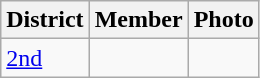<table class="wikitable sortable">
<tr>
<th>District</th>
<th>Member</th>
<th>Photo</th>
</tr>
<tr>
<td><a href='#'>2nd</a></td>
<td></td>
<td></td>
</tr>
</table>
